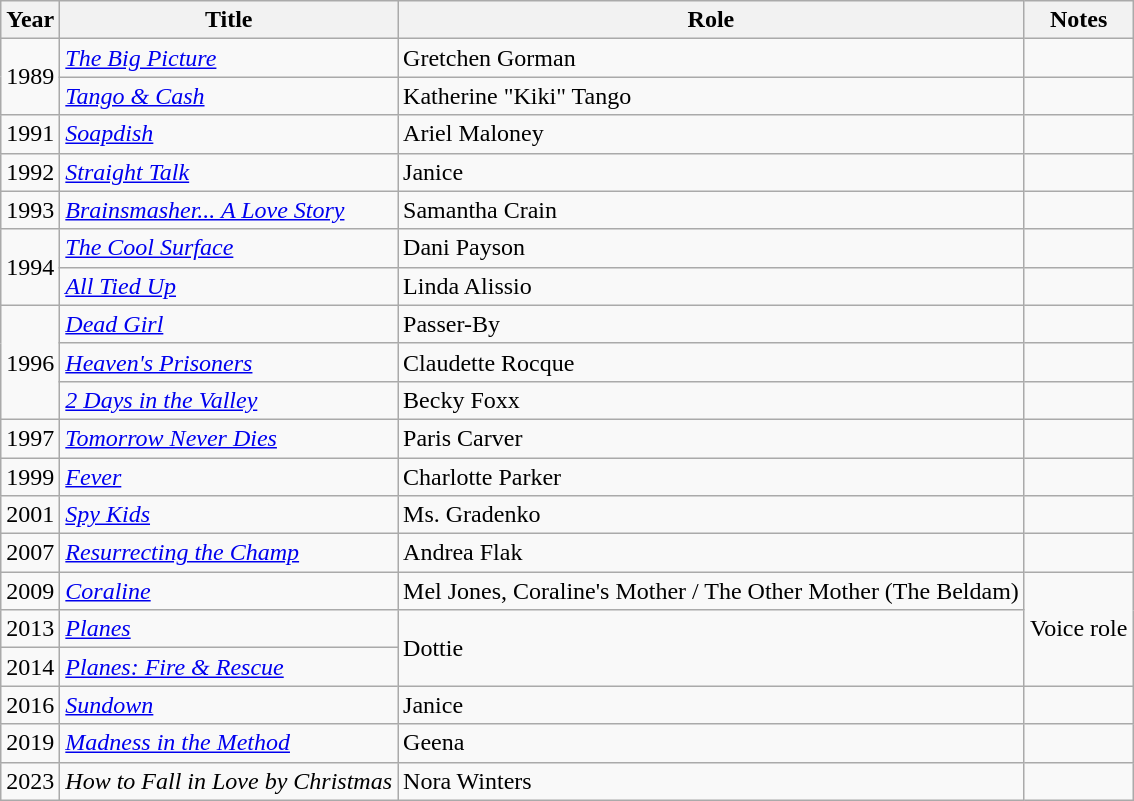<table class="wikitable sortable plainrowheaders">
<tr>
<th scope="col">Year</th>
<th scope="col">Title</th>
<th scope="col">Role</th>
<th scope="col" class="unsortable">Notes</th>
</tr>
<tr>
<td rowspan="2">1989</td>
<td scope="row"><em><a href='#'>The Big Picture</a></em></td>
<td>Gretchen Gorman</td>
<td></td>
</tr>
<tr>
<td scope="row"><em><a href='#'>Tango & Cash</a></em></td>
<td>Katherine "Kiki" Tango</td>
<td></td>
</tr>
<tr>
<td>1991</td>
<td scope="row"><em><a href='#'>Soapdish</a></em></td>
<td>Ariel Maloney</td>
<td></td>
</tr>
<tr>
<td>1992</td>
<td scope="row"><em><a href='#'>Straight Talk</a></em></td>
<td>Janice</td>
<td></td>
</tr>
<tr>
<td>1993</td>
<td scope="row"><em><a href='#'>Brainsmasher... A Love Story</a></em></td>
<td>Samantha Crain</td>
<td></td>
</tr>
<tr>
<td rowspan="2">1994</td>
<td scope="row"><em><a href='#'>The Cool Surface</a></em></td>
<td>Dani Payson</td>
<td></td>
</tr>
<tr>
<td scope="row"><em><a href='#'>All Tied Up</a></em></td>
<td>Linda Alissio</td>
<td></td>
</tr>
<tr>
<td rowspan="3">1996</td>
<td scope="row"><em><a href='#'>Dead Girl</a></em></td>
<td>Passer-By</td>
<td></td>
</tr>
<tr>
<td scope="row"><em><a href='#'>Heaven's Prisoners</a></em></td>
<td>Claudette Rocque</td>
<td></td>
</tr>
<tr>
<td scope="row"><em><a href='#'>2 Days in the Valley</a></em></td>
<td>Becky Foxx</td>
<td></td>
</tr>
<tr>
<td>1997</td>
<td scope="row"><em><a href='#'>Tomorrow Never Dies</a></em></td>
<td>Paris Carver</td>
<td></td>
</tr>
<tr>
<td>1999</td>
<td scope="row"><em><a href='#'>Fever</a></em></td>
<td>Charlotte Parker</td>
<td></td>
</tr>
<tr>
<td>2001</td>
<td scope="row"><em><a href='#'>Spy Kids</a></em></td>
<td>Ms. Gradenko</td>
<td></td>
</tr>
<tr>
<td>2007</td>
<td scope="row"><em><a href='#'>Resurrecting the Champ</a></em></td>
<td>Andrea Flak</td>
<td></td>
</tr>
<tr>
<td>2009</td>
<td scope="row"><em><a href='#'>Coraline</a></em></td>
<td>Mel Jones, Coraline's Mother / The Other Mother (The Beldam)</td>
<td rowspan="3">Voice role</td>
</tr>
<tr>
<td>2013</td>
<td scope="row"><em><a href='#'>Planes</a></em></td>
<td rowspan="2">Dottie</td>
</tr>
<tr>
<td>2014</td>
<td scope="row"><em><a href='#'>Planes: Fire & Rescue</a></em></td>
</tr>
<tr>
<td>2016</td>
<td scope="row"><em><a href='#'>Sundown</a></em></td>
<td>Janice</td>
<td></td>
</tr>
<tr>
<td>2019</td>
<td scope="row"><em><a href='#'>Madness in the Method</a></em></td>
<td>Geena</td>
<td></td>
</tr>
<tr>
<td>2023</td>
<td scope="row"><em>How to Fall in Love by Christmas</em></td>
<td>Nora Winters</td>
<td></td>
</tr>
</table>
